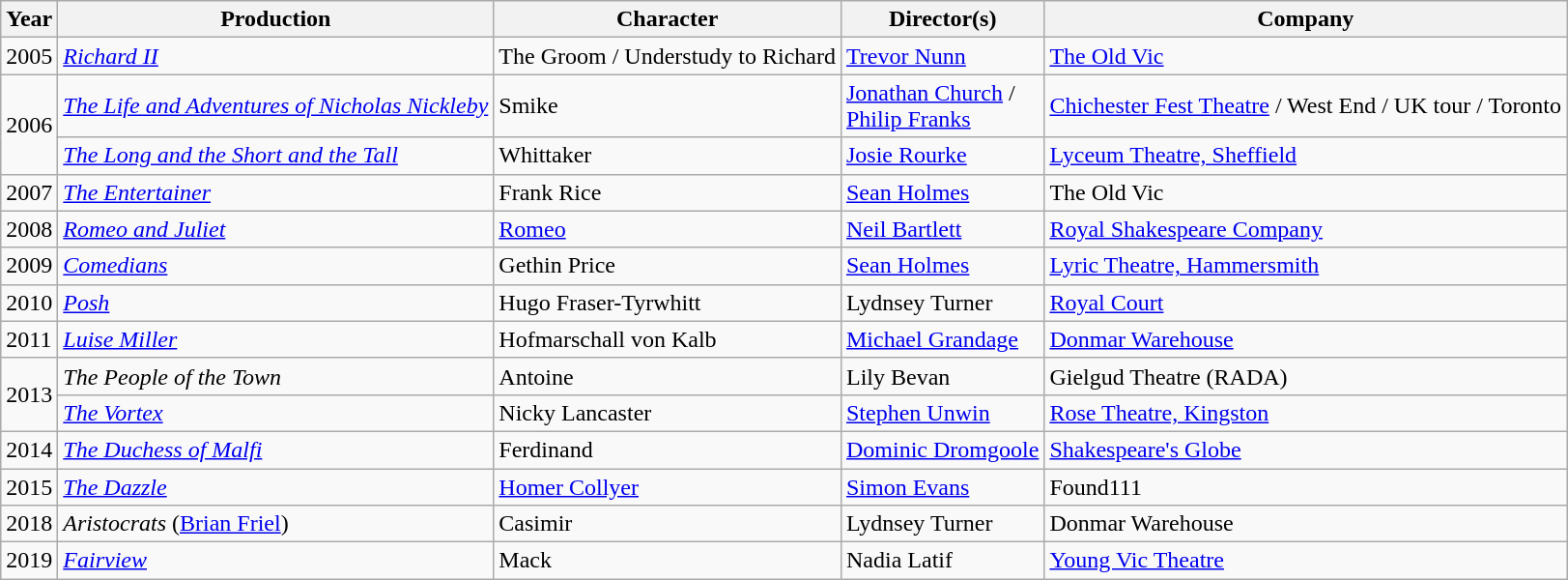<table class="wikitable sortable">
<tr>
<th>Year</th>
<th>Production</th>
<th>Character</th>
<th>Director(s)</th>
<th>Company</th>
</tr>
<tr>
<td>2005</td>
<td><em><a href='#'>Richard II</a></em></td>
<td>The Groom / Understudy to Richard</td>
<td><a href='#'>Trevor Nunn</a></td>
<td><a href='#'>The Old Vic</a></td>
</tr>
<tr>
<td rowspan="2">2006</td>
<td><em><a href='#'>The Life and Adventures of Nicholas Nickleby</a></em></td>
<td>Smike</td>
<td><a href='#'>Jonathan Church</a> /<br><a href='#'>Philip Franks</a></td>
<td><a href='#'>Chichester Fest Theatre</a> / West End / UK tour / Toronto</td>
</tr>
<tr>
<td><em><a href='#'>The Long and the Short and the Tall</a></em></td>
<td>Whittaker</td>
<td><a href='#'>Josie Rourke</a></td>
<td><a href='#'>Lyceum Theatre, Sheffield</a></td>
</tr>
<tr>
<td>2007</td>
<td><em><a href='#'>The Entertainer</a></em></td>
<td>Frank Rice</td>
<td><a href='#'>Sean Holmes</a></td>
<td>The Old Vic</td>
</tr>
<tr>
<td>2008</td>
<td><em><a href='#'>Romeo and Juliet</a></em></td>
<td><a href='#'>Romeo</a></td>
<td><a href='#'>Neil Bartlett</a></td>
<td><a href='#'>Royal Shakespeare Company</a></td>
</tr>
<tr>
<td>2009</td>
<td><em><a href='#'>Comedians</a></em></td>
<td>Gethin Price</td>
<td><a href='#'>Sean Holmes</a></td>
<td><a href='#'>Lyric Theatre, Hammersmith</a></td>
</tr>
<tr>
<td>2010</td>
<td><em><a href='#'>Posh</a></em></td>
<td>Hugo Fraser-Tyrwhitt</td>
<td>Lydnsey Turner</td>
<td><a href='#'>Royal Court</a></td>
</tr>
<tr>
<td>2011</td>
<td><em><a href='#'>Luise Miller</a></em></td>
<td>Hofmarschall von Kalb</td>
<td><a href='#'>Michael Grandage</a></td>
<td><a href='#'>Donmar Warehouse</a></td>
</tr>
<tr>
<td rowspan="2">2013</td>
<td><em>The People of the Town</em></td>
<td>Antoine</td>
<td>Lily Bevan</td>
<td>Gielgud Theatre (RADA)</td>
</tr>
<tr>
<td><em><a href='#'>The Vortex</a></em></td>
<td>Nicky Lancaster</td>
<td><a href='#'>Stephen Unwin</a></td>
<td><a href='#'>Rose Theatre, Kingston</a></td>
</tr>
<tr>
<td>2014</td>
<td><em><a href='#'>The Duchess of Malfi</a></em></td>
<td>Ferdinand</td>
<td><a href='#'>Dominic Dromgoole</a></td>
<td><a href='#'>Shakespeare's Globe</a></td>
</tr>
<tr>
<td>2015</td>
<td><em><a href='#'>The Dazzle</a></em></td>
<td><a href='#'>Homer Collyer</a></td>
<td><a href='#'>Simon Evans</a></td>
<td>Found111</td>
</tr>
<tr>
<td>2018</td>
<td><em>Aristocrats</em> (<a href='#'>Brian Friel</a>)</td>
<td>Casimir</td>
<td>Lydnsey Turner</td>
<td>Donmar Warehouse</td>
</tr>
<tr>
<td>2019</td>
<td><a href='#'><em>Fairview</em></a></td>
<td>Mack</td>
<td>Nadia Latif</td>
<td><a href='#'>Young Vic Theatre</a></td>
</tr>
</table>
